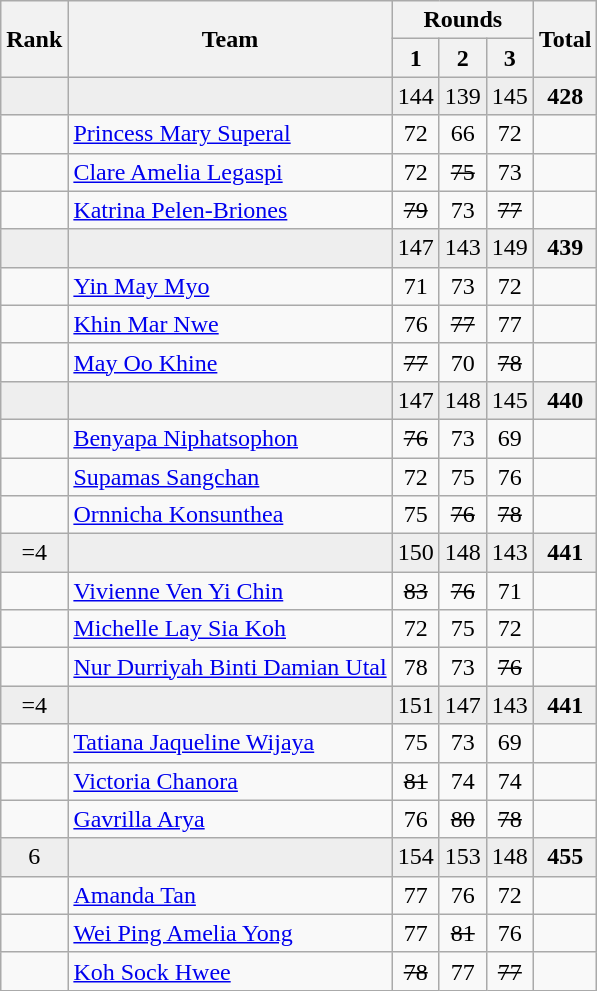<table class=wikitable style="text-align:center">
<tr>
<th rowspan="2">Rank</th>
<th rowspan="2">Team</th>
<th colspan="3">Rounds</th>
<th rowspan="2">Total</th>
</tr>
<tr>
<th>1</th>
<th>2</th>
<th>3</th>
</tr>
<tr style="background:#eeeeee;">
<td></td>
<td align=left></td>
<td>144</td>
<td>139</td>
<td>145</td>
<td><strong>428</strong></td>
</tr>
<tr>
<td></td>
<td align=left><a href='#'>Princess Mary Superal</a></td>
<td>72</td>
<td>66</td>
<td>72</td>
<td></td>
</tr>
<tr>
<td></td>
<td align=left><a href='#'>Clare Amelia Legaspi</a></td>
<td>72</td>
<td><s>75 </s></td>
<td>73</td>
<td></td>
</tr>
<tr>
<td></td>
<td align=left><a href='#'>Katrina Pelen-Briones</a></td>
<td><s>79 </s></td>
<td>73</td>
<td><s>77 </s></td>
<td></td>
</tr>
<tr style="background:#eeeeee;">
<td></td>
<td align=left></td>
<td>147</td>
<td>143</td>
<td>149</td>
<td><strong>439</strong></td>
</tr>
<tr>
<td></td>
<td align=left><a href='#'>Yin May Myo</a></td>
<td>71</td>
<td>73</td>
<td>72</td>
<td></td>
</tr>
<tr>
<td></td>
<td align=left><a href='#'>Khin Mar Nwe</a></td>
<td>76</td>
<td><s>77 </s></td>
<td>77</td>
<td></td>
</tr>
<tr>
<td></td>
<td align=left><a href='#'>May Oo Khine</a></td>
<td><s>77 </s></td>
<td>70</td>
<td><s>78 </s></td>
<td></td>
</tr>
<tr style="background:#eeeeee;">
<td></td>
<td align=left></td>
<td>147</td>
<td>148</td>
<td>145</td>
<td><strong>440</strong></td>
</tr>
<tr>
<td></td>
<td align=left><a href='#'>Benyapa Niphatsophon</a></td>
<td><s>76 </s></td>
<td>73</td>
<td>69</td>
<td></td>
</tr>
<tr>
<td></td>
<td align=left><a href='#'>Supamas Sangchan</a></td>
<td>72</td>
<td>75</td>
<td>76</td>
<td></td>
</tr>
<tr>
<td></td>
<td align=left><a href='#'>Ornnicha Konsunthea</a></td>
<td>75</td>
<td><s>76 </s></td>
<td><s>78 </s></td>
<td></td>
</tr>
<tr style="background:#eeeeee;">
<td>=4</td>
<td align=left></td>
<td>150</td>
<td>148</td>
<td>143</td>
<td><strong>441</strong></td>
</tr>
<tr>
<td></td>
<td align=left><a href='#'>Vivienne Ven Yi Chin</a></td>
<td><s>83 </s></td>
<td><s>76 </s></td>
<td>71</td>
<td></td>
</tr>
<tr>
<td></td>
<td align=left><a href='#'>Michelle Lay Sia Koh</a></td>
<td>72</td>
<td>75</td>
<td>72</td>
<td></td>
</tr>
<tr>
<td></td>
<td align=left><a href='#'>Nur Durriyah Binti Damian Utal</a></td>
<td>78</td>
<td>73</td>
<td><s>76 </s></td>
<td></td>
</tr>
<tr style="background:#eeeeee;">
<td>=4</td>
<td align=left></td>
<td>151</td>
<td>147</td>
<td>143</td>
<td><strong>441</strong></td>
</tr>
<tr>
<td></td>
<td align=left><a href='#'>Tatiana Jaqueline Wijaya</a></td>
<td>75</td>
<td>73</td>
<td>69</td>
<td></td>
</tr>
<tr>
<td></td>
<td align=left><a href='#'>Victoria Chanora</a></td>
<td><s>81 </s></td>
<td>74</td>
<td>74</td>
<td></td>
</tr>
<tr>
<td></td>
<td align=left><a href='#'>Gavrilla Arya</a></td>
<td>76</td>
<td><s>80 </s></td>
<td><s>78 </s></td>
<td></td>
</tr>
<tr style="background:#eeeeee;">
<td>6</td>
<td align=left></td>
<td>154</td>
<td>153</td>
<td>148</td>
<td><strong>455</strong></td>
</tr>
<tr>
<td></td>
<td align=left><a href='#'>Amanda Tan</a></td>
<td>77</td>
<td>76</td>
<td>72</td>
<td></td>
</tr>
<tr>
<td></td>
<td align=left><a href='#'>Wei Ping Amelia Yong</a></td>
<td>77</td>
<td><s>81 </s></td>
<td>76</td>
<td></td>
</tr>
<tr>
<td></td>
<td align=left><a href='#'>Koh Sock Hwee</a></td>
<td><s>78 </s></td>
<td>77</td>
<td><s>77 </s></td>
<td></td>
</tr>
</table>
